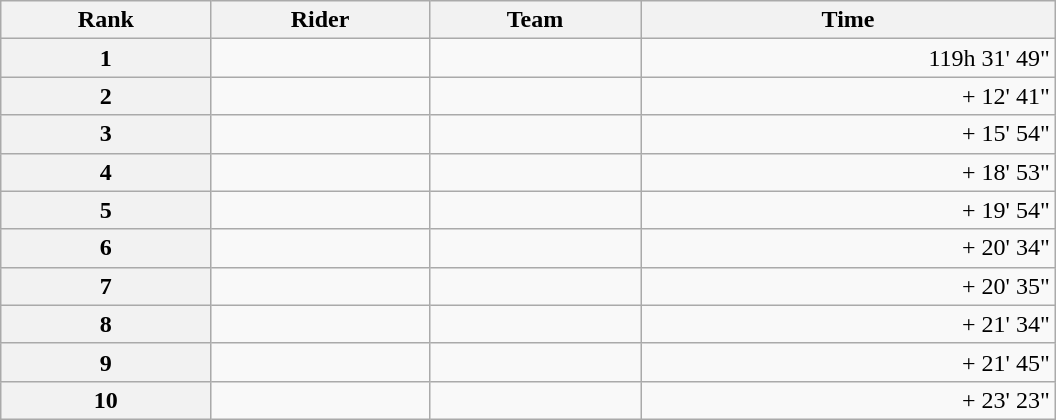<table class="wikitable" style="width:44em;margin-bottom:0;">
<tr>
<th scope="col">Rank</th>
<th scope="col">Rider</th>
<th scope="col">Team</th>
<th scope="col">Time</th>
</tr>
<tr>
<th scope="row">1</th>
<td>  </td>
<td></td>
<td style="text-align:right;">119h 31' 49"</td>
</tr>
<tr>
<th scope="row">2</th>
<td></td>
<td></td>
<td style="text-align:right;">+ 12' 41"</td>
</tr>
<tr>
<th scope="row">3</th>
<td></td>
<td></td>
<td style="text-align:right;">+ 15' 54"</td>
</tr>
<tr>
<th scope="row">4</th>
<td></td>
<td></td>
<td style="text-align:right;">+ 18' 53"</td>
</tr>
<tr>
<th scope="row">5</th>
<td></td>
<td></td>
<td style="text-align:right;">+ 19' 54"</td>
</tr>
<tr>
<th scope="row">6</th>
<td></td>
<td></td>
<td style="text-align:right;">+ 20' 34"</td>
</tr>
<tr>
<th scope="row">7</th>
<td></td>
<td></td>
<td style="text-align:right;">+ 20' 35"</td>
</tr>
<tr>
<th scope="row">8</th>
<td></td>
<td></td>
<td style="text-align:right;">+ 21' 34"</td>
</tr>
<tr>
<th scope="row">9</th>
<td></td>
<td></td>
<td style="text-align:right;">+ 21' 45"</td>
</tr>
<tr>
<th scope="row">10</th>
<td></td>
<td></td>
<td style="text-align:right;">+ 23' 23"</td>
</tr>
</table>
